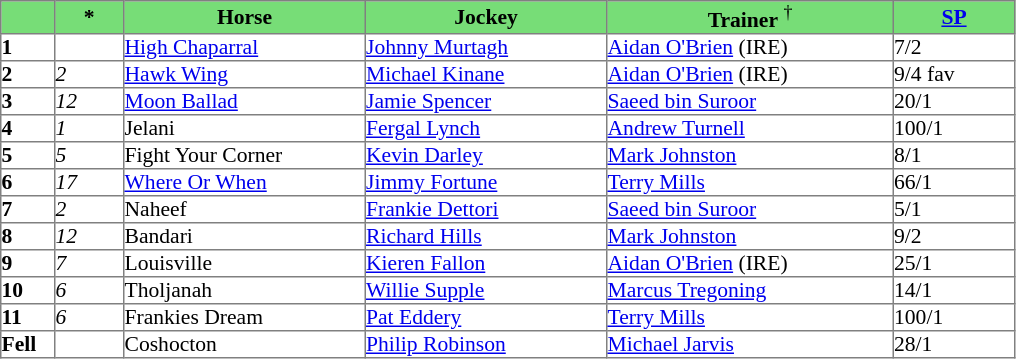<table border="1" cellpadding="0" style="border-collapse: collapse; font-size:90%">
<tr bgcolor="#77dd77" align="center">
<td width="35px"></td>
<td width="45px"><strong>*</strong></td>
<td width="160px"><strong>Horse</strong></td>
<td width="160px"><strong>Jockey</strong></td>
<td width="190px"><strong>Trainer</strong> <sup>†</sup></td>
<td width="80px"><strong><a href='#'>SP</a></strong></td>
</tr>
<tr>
<td><strong>1</strong></td>
<td></td>
<td><a href='#'>High Chaparral</a></td>
<td><a href='#'>Johnny Murtagh</a></td>
<td><a href='#'>Aidan O'Brien</a> (IRE)</td>
<td>7/2</td>
</tr>
<tr>
<td><strong>2</strong></td>
<td><em>2</em></td>
<td><a href='#'>Hawk Wing</a></td>
<td><a href='#'>Michael Kinane</a></td>
<td><a href='#'>Aidan O'Brien</a> (IRE)</td>
<td>9/4 fav</td>
</tr>
<tr>
<td><strong>3</strong></td>
<td><em>12</em></td>
<td><a href='#'>Moon Ballad</a></td>
<td><a href='#'>Jamie Spencer</a></td>
<td><a href='#'>Saeed bin Suroor</a></td>
<td>20/1</td>
</tr>
<tr>
<td><strong>4</strong></td>
<td><em>1</em></td>
<td>Jelani</td>
<td><a href='#'>Fergal Lynch</a></td>
<td><a href='#'>Andrew Turnell</a></td>
<td>100/1</td>
</tr>
<tr>
<td><strong>5</strong></td>
<td><em>5</em></td>
<td>Fight Your Corner</td>
<td><a href='#'>Kevin Darley</a></td>
<td><a href='#'>Mark Johnston</a></td>
<td>8/1</td>
</tr>
<tr>
<td><strong>6</strong></td>
<td><em>17</em></td>
<td><a href='#'>Where Or When</a></td>
<td><a href='#'>Jimmy Fortune</a></td>
<td><a href='#'>Terry Mills</a></td>
<td>66/1</td>
</tr>
<tr>
<td><strong>7</strong></td>
<td><em>2</em></td>
<td>Naheef</td>
<td><a href='#'>Frankie Dettori</a></td>
<td><a href='#'>Saeed bin Suroor</a></td>
<td>5/1</td>
</tr>
<tr>
<td><strong>8</strong></td>
<td><em>12</em></td>
<td>Bandari</td>
<td><a href='#'>Richard Hills</a></td>
<td><a href='#'>Mark Johnston</a></td>
<td>9/2</td>
</tr>
<tr>
<td><strong>9</strong></td>
<td><em>7</em></td>
<td>Louisville</td>
<td><a href='#'>Kieren Fallon</a></td>
<td><a href='#'>Aidan O'Brien</a> (IRE)</td>
<td>25/1</td>
</tr>
<tr>
<td><strong>10</strong></td>
<td><em>6</em></td>
<td>Tholjanah</td>
<td><a href='#'>Willie Supple</a></td>
<td><a href='#'>Marcus Tregoning</a></td>
<td>14/1</td>
</tr>
<tr>
<td><strong>11</strong></td>
<td><em>6</em></td>
<td>Frankies Dream</td>
<td><a href='#'>Pat Eddery</a></td>
<td><a href='#'>Terry Mills</a></td>
<td>100/1</td>
</tr>
<tr>
<td><strong>Fell</strong></td>
<td></td>
<td>Coshocton</td>
<td><a href='#'>Philip Robinson</a></td>
<td><a href='#'>Michael Jarvis</a></td>
<td>28/1</td>
</tr>
</table>
